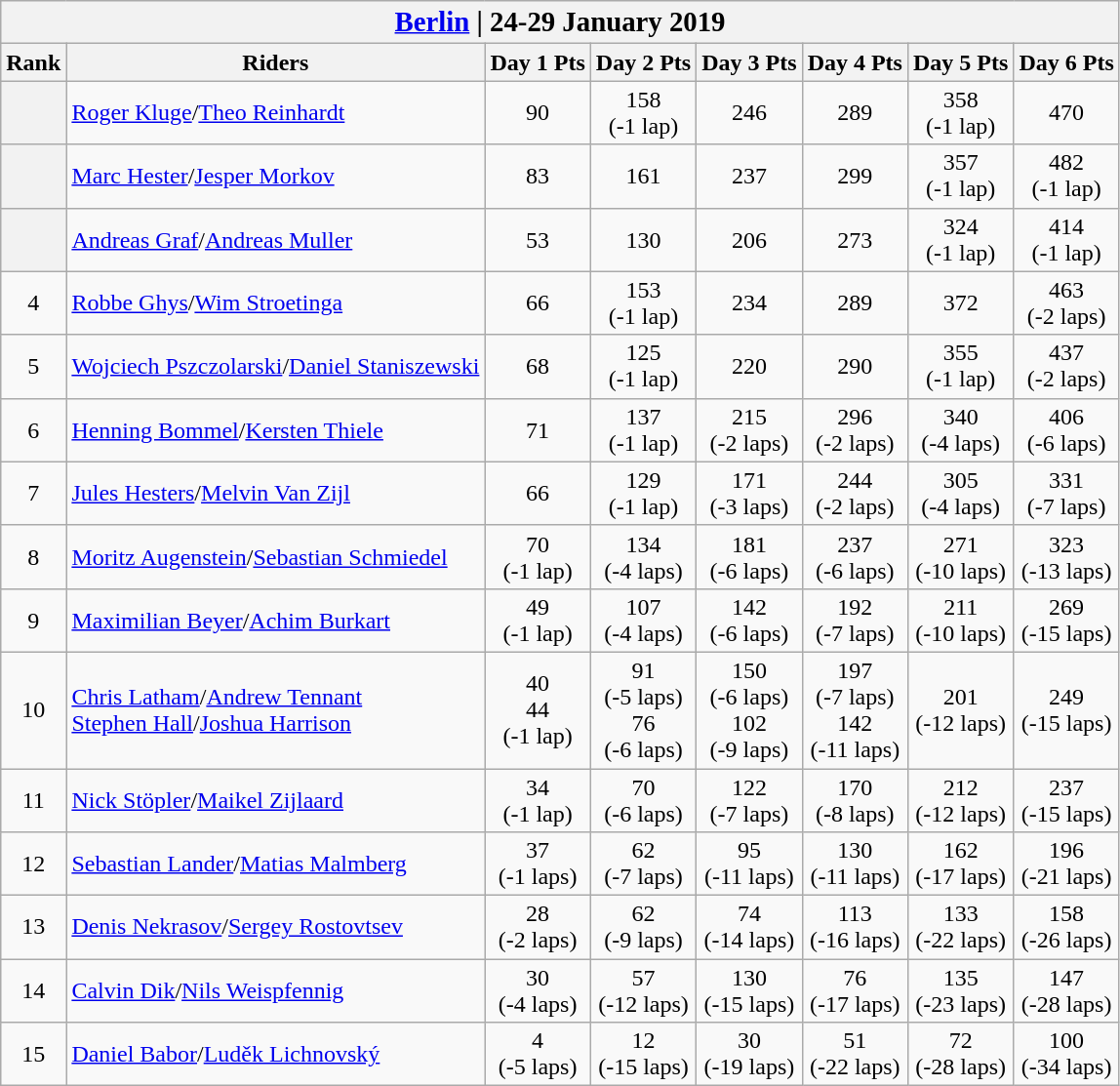<table class="wikitable" style="text-align:center">
<tr>
<th colspan=8><big> <a href='#'>Berlin</a> | 24-29 January 2019</big></th>
</tr>
<tr>
<th>Rank</th>
<th>Riders</th>
<th>Day 1 Pts</th>
<th>Day 2 Pts</th>
<th>Day 3 Pts</th>
<th>Day 4 Pts</th>
<th>Day 5 Pts</th>
<th>Day 6 Pts</th>
</tr>
<tr>
<th></th>
<td align="left"> <a href='#'>Roger Kluge</a>/<a href='#'>Theo Reinhardt</a> <td>90</td></td>
<td>158<br>(-1 lap) <td>246</td></td>
<td>289 <td>358<br>(-1 lap)</td> <td>470</td></td>
</tr>
<tr>
<th></th>
<td align="left"> <a href='#'>Marc Hester</a>/<a href='#'>Jesper Morkov</a></td>
<td>83 <td>161</td></td>
<td>237 <td>299</td></td>
<td>357<br>(-1 lap)</td>
<td>482<br>(-1 lap)</td>
</tr>
<tr>
<th></th>
<td align="left"> <a href='#'>Andreas Graf</a>/<a href='#'>Andreas Muller</a></td>
<td>53</td>
<td>130</td>
<td>206</td>
<td>273</td>
<td>324<br>(-1 lap)</td>
<td>414<br>(-1 lap)</td>
</tr>
<tr>
<td>4</td>
<td align="left"> <a href='#'>Robbe Ghys</a>/<a href='#'>Wim Stroetinga</a></td>
<td>66</td>
<td>153<br>(-1 lap)</td>
<td>234</td>
<td>289</td>
<td>372</td>
<td>463<br>(-2 laps)</td>
</tr>
<tr>
<td>5</td>
<td align="left"> <a href='#'>Wojciech Pszczolarski</a>/<a href='#'>Daniel Staniszewski</a></td>
<td>68</td>
<td>125<br>(-1 lap)</td>
<td>220</td>
<td>290</td>
<td>355<br>(-1 lap)</td>
<td>437<br>(-2 laps)</td>
</tr>
<tr>
<td>6</td>
<td align="left"> <a href='#'>Henning Bommel</a>/<a href='#'>Kersten Thiele</a></td>
<td>71</td>
<td>137<br>(-1 lap)</td>
<td>215<br>(-2 laps)</td>
<td>296<br>(-2 laps)</td>
<td>340<br>(-4 laps)</td>
<td>406<br>(-6 laps)</td>
</tr>
<tr>
<td>7</td>
<td align="left"> <a href='#'>Jules Hesters</a>/<a href='#'>Melvin Van Zijl</a></td>
<td>66</td>
<td>129<br>(-1 lap)</td>
<td>171<br>(-3 laps)</td>
<td>244<br>(-2 laps)</td>
<td>305<br>(-4 laps)</td>
<td>331<br>(-7 laps)</td>
</tr>
<tr>
<td>8</td>
<td align="left"> <a href='#'>Moritz Augenstein</a>/<a href='#'>Sebastian Schmiedel</a></td>
<td>70<br>(-1 lap)</td>
<td>134<br>(-4 laps)</td>
<td>181<br>(-6 laps)</td>
<td>237<br>(-6 laps)</td>
<td>271<br>(-10 laps)</td>
<td>323<br>(-13 laps)</td>
</tr>
<tr>
<td>9</td>
<td align="left"> <a href='#'>Maximilian Beyer</a>/<a href='#'>Achim Burkart</a></td>
<td>49<br>(-1 lap)</td>
<td>107<br>(-4 laps)</td>
<td>142<br>(-6 laps)</td>
<td>192<br>(-7 laps)</td>
<td>211<br>(-10 laps)</td>
<td>269<br>(-15 laps)</td>
</tr>
<tr>
<td>10</td>
<td align="left"> <a href='#'>Chris Latham</a>/<a href='#'>Andrew Tennant</a><br> <a href='#'>Stephen Hall</a>/<a href='#'>Joshua Harrison</a></td>
<td>40<br>44<br>(-1 lap)</td>
<td>91<br>(-5 laps)<br>76<br>(-6 laps)</td>
<td>150<br>(-6 laps)<br>102<br>(-9 laps)</td>
<td>197<br>(-7 laps)<br>142<br>(-11 laps)</td>
<td>201<br>(-12 laps)</td>
<td>249<br>(-15 laps)</td>
</tr>
<tr>
<td>11</td>
<td align="left"> <a href='#'>Nick Stöpler</a>/<a href='#'>Maikel Zijlaard</a></td>
<td>34<br>(-1 lap)</td>
<td>70<br>(-6 laps)</td>
<td>122<br>(-7 laps)</td>
<td>170<br>(-8 laps)</td>
<td>212<br>(-12 laps)</td>
<td>237<br>(-15 laps)</td>
</tr>
<tr>
<td>12</td>
<td align="left"> <a href='#'>Sebastian Lander</a>/<a href='#'>Matias Malmberg</a></td>
<td>37<br>(-1 laps)</td>
<td>62<br>(-7 laps)</td>
<td>95<br>(-11 laps)</td>
<td>130<br>(-11 laps)</td>
<td>162<br>(-17 laps)</td>
<td>196<br>(-21 laps)</td>
</tr>
<tr>
<td>13</td>
<td align="left"> <a href='#'>Denis Nekrasov</a>/<a href='#'>Sergey Rostovtsev</a></td>
<td>28<br>(-2 laps)</td>
<td>62<br>(-9 laps)</td>
<td>74<br>(-14 laps)</td>
<td>113<br>(-16 laps)</td>
<td>133<br>(-22 laps)</td>
<td>158<br>(-26 laps)</td>
</tr>
<tr>
<td>14</td>
<td align="left"> <a href='#'>Calvin Dik</a>/<a href='#'>Nils Weispfennig</a></td>
<td>30<br>(-4 laps)</td>
<td>57<br>(-12 laps)</td>
<td>130<br>(-15 laps)</td>
<td>76<br>(-17 laps)</td>
<td>135<br>(-23 laps)</td>
<td>147<br>(-28 laps)</td>
</tr>
<tr>
<td>15</td>
<td align="left"> <a href='#'>Daniel Babor</a>/<a href='#'>Luděk Lichnovský</a></td>
<td>4<br>(-5 laps)</td>
<td>12<br>(-15 laps)</td>
<td>30<br>(-19 laps)</td>
<td>51<br>(-22 laps)</td>
<td>72<br>(-28 laps)</td>
<td>100<br>(-34 laps)</td>
</tr>
</table>
